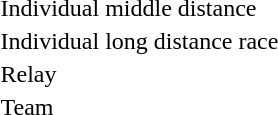<table>
<tr>
<td>Individual middle distance<br></td>
<td></td>
<td></td>
<td></td>
</tr>
<tr>
<td>Individual long distance race<br></td>
<td></td>
<td></td>
<td></td>
</tr>
<tr>
<td>Relay<br></td>
<td></td>
<td></td>
<td></td>
</tr>
<tr>
<td>Team<br></td>
<td></td>
<td></td>
<td></td>
</tr>
</table>
